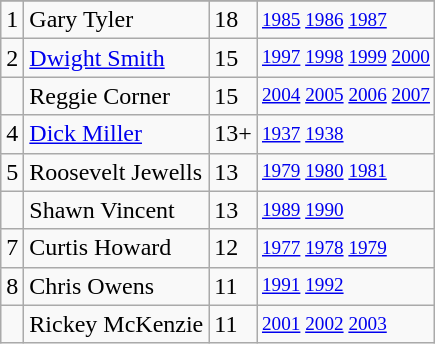<table class="wikitable">
<tr>
</tr>
<tr>
<td>1</td>
<td>Gary Tyler</td>
<td>18</td>
<td style="font-size:80%;"><a href='#'>1985</a> <a href='#'>1986</a> <a href='#'>1987</a></td>
</tr>
<tr>
<td>2</td>
<td><a href='#'>Dwight Smith</a></td>
<td>15</td>
<td style="font-size:80%;"><a href='#'>1997</a> <a href='#'>1998</a> <a href='#'>1999</a> <a href='#'>2000</a></td>
</tr>
<tr>
<td></td>
<td>Reggie Corner</td>
<td>15</td>
<td style="font-size:80%;"><a href='#'>2004</a> <a href='#'>2005</a> <a href='#'>2006</a> <a href='#'>2007</a></td>
</tr>
<tr>
<td>4</td>
<td><a href='#'>Dick Miller</a></td>
<td>13+</td>
<td style="font-size:80%;"><a href='#'>1937</a> <a href='#'>1938</a></td>
</tr>
<tr>
<td>5</td>
<td>Roosevelt Jewells</td>
<td>13</td>
<td style="font-size:80%;"><a href='#'>1979</a> <a href='#'>1980</a> <a href='#'>1981</a></td>
</tr>
<tr>
<td></td>
<td>Shawn Vincent</td>
<td>13</td>
<td style="font-size:80%;"><a href='#'>1989</a> <a href='#'>1990</a></td>
</tr>
<tr>
<td>7</td>
<td>Curtis Howard</td>
<td>12</td>
<td style="font-size:80%;"><a href='#'>1977</a> <a href='#'>1978</a> <a href='#'>1979</a></td>
</tr>
<tr>
<td>8</td>
<td>Chris Owens</td>
<td>11</td>
<td style="font-size:80%;"><a href='#'>1991</a> <a href='#'>1992</a></td>
</tr>
<tr>
<td></td>
<td>Rickey McKenzie</td>
<td>11</td>
<td style="font-size:80%;"><a href='#'>2001</a> <a href='#'>2002</a> <a href='#'>2003</a></td>
</tr>
</table>
